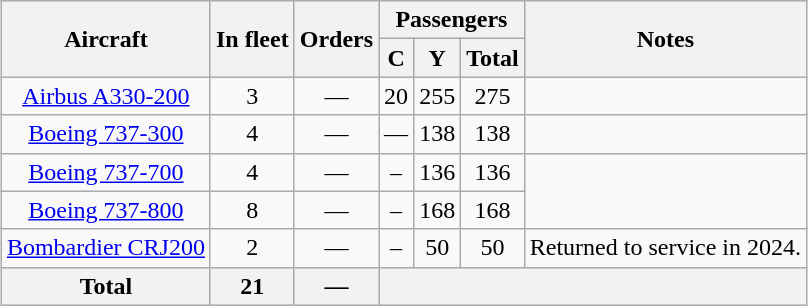<table class="wikitable" style="margin:0.5em auto; text-align:center">
<tr>
<th rowspan=2>Aircraft</th>
<th rowspan=2>In fleet</th>
<th rowspan=2>Orders</th>
<th colspan=3>Passengers</th>
<th rowspan=2>Notes</th>
</tr>
<tr>
<th><abbr>C</abbr></th>
<th><abbr>Y</abbr></th>
<th>Total</th>
</tr>
<tr>
<td><a href='#'>Airbus A330-200</a></td>
<td>3</td>
<td>—</td>
<td>20</td>
<td>255</td>
<td>275</td>
<td></td>
</tr>
<tr>
<td><a href='#'>Boeing 737-300</a></td>
<td>4</td>
<td>—</td>
<td>—</td>
<td>138</td>
<td>138</td>
<td></td>
</tr>
<tr>
<td><a href='#'>Boeing 737-700</a></td>
<td>4</td>
<td>—</td>
<td>–</td>
<td>136</td>
<td>136</td>
<td rowspan="2"></td>
</tr>
<tr>
<td><a href='#'>Boeing 737-800</a></td>
<td>8</td>
<td>—</td>
<td>–</td>
<td>168</td>
<td>168</td>
</tr>
<tr>
<td><a href='#'>Bombardier CRJ200</a></td>
<td>2</td>
<td>—</td>
<td>–</td>
<td>50</td>
<td>50</td>
<td>Returned to service in 2024.</td>
</tr>
<tr>
<th>Total</th>
<th>21</th>
<th>—</th>
<th colspan=4></th>
</tr>
</table>
